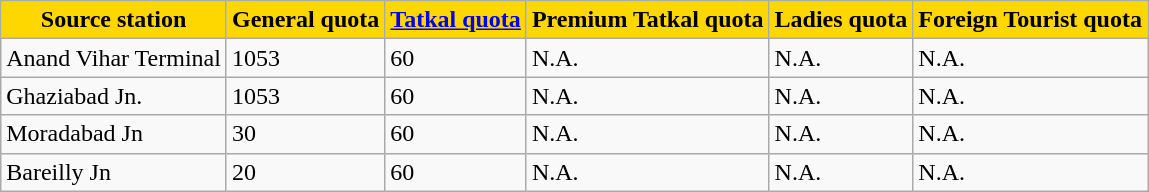<table class="wikitable">
<tr>
<th style="background:gold;">Source station</th>
<th ! style="background:gold;">General quota</th>
<th ! style="background:gold;"><a href='#'>Tatkal quota</a></th>
<th ! style="background:gold;">Premium Tatkal quota</th>
<th ! style="background:gold;">Ladies quota</th>
<th ! style="background:gold;">Foreign Tourist quota</th>
</tr>
<tr>
<td valign="top">Anand Vihar Terminal</td>
<td valign="top">1053</td>
<td valign="top">60</td>
<td valign="top">N.A.</td>
<td valign="top">N.A.</td>
<td valign="top">N.A.</td>
</tr>
<tr>
<td valign="top">Ghaziabad Jn.</td>
<td valign="top">1053</td>
<td valign="top">60</td>
<td valign="top">N.A.</td>
<td valign="top">N.A.</td>
<td valign="top">N.A.</td>
</tr>
<tr>
<td valign="top">Moradabad Jn</td>
<td valign="top">30</td>
<td valign="top">60</td>
<td valign="top">N.A.</td>
<td valign="top">N.A.</td>
<td valign="top">N.A.</td>
</tr>
<tr>
<td valign="top">Bareilly Jn</td>
<td valign="top">20</td>
<td valign="top">60</td>
<td valign="top">N.A.</td>
<td valign="top">N.A.</td>
<td valign="top">N.A.</td>
</tr>
</table>
